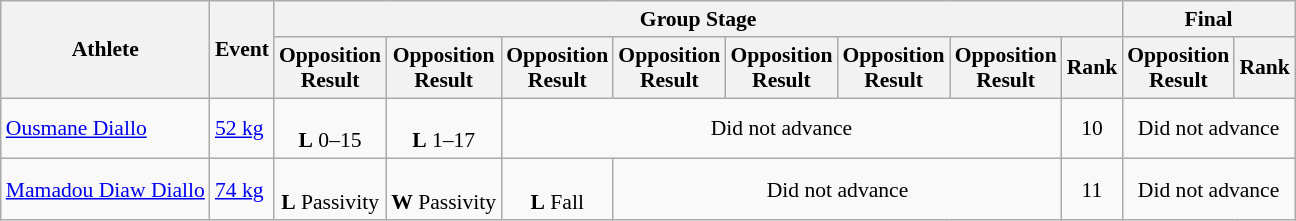<table class=wikitable style="font-size:90%">
<tr>
<th rowspan="2">Athlete</th>
<th rowspan="2">Event</th>
<th colspan="8">Group Stage</th>
<th colspan=2>Final</th>
</tr>
<tr>
<th>Opposition<br>Result</th>
<th>Opposition<br>Result</th>
<th>Opposition<br>Result</th>
<th>Opposition<br>Result</th>
<th>Opposition<br>Result</th>
<th>Opposition<br>Result</th>
<th>Opposition<br>Result</th>
<th>Rank</th>
<th>Opposition<br>Result</th>
<th>Rank</th>
</tr>
<tr align=center>
<td align=left><a href='#'>Ousmane Diallo</a></td>
<td align=left><a href='#'>52 kg</a></td>
<td><br><strong>L</strong> 0–15</td>
<td><br><strong>L</strong> 1–17</td>
<td colspan=5>Did not advance</td>
<td>10</td>
<td colspan=2>Did not advance</td>
</tr>
<tr align=center>
<td align=left><a href='#'>Mamadou Diaw Diallo</a></td>
<td align=left><a href='#'>74 kg</a></td>
<td><br><strong>L</strong> Passivity</td>
<td><br><strong>W</strong> Passivity</td>
<td><br><strong>L</strong> Fall</td>
<td colspan=4>Did not advance</td>
<td>11</td>
<td colspan=2>Did not advance</td>
</tr>
</table>
